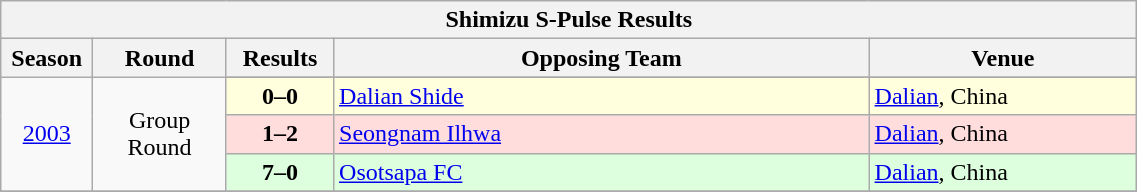<table width=60% class="wikitable sortable" style="text-align:center;">
<tr>
<th colspan=6>Shimizu S-Pulse Results</th>
</tr>
<tr>
<th width=5%>Season</th>
<th width=10%>Round</th>
<th width=8%>Results</th>
<th width=40%>Opposing Team</th>
<th width=20%>Venue</th>
</tr>
<tr>
<td rowspan=4><a href='#'>2003</a></td>
<td rowspan=4>Group Round</td>
</tr>
<tr style="background:#ffffdd">
<td><strong>0–0</strong></td>
<td align="left"> <a href='#'>Dalian Shide</a></td>
<td align="left"><a href='#'>Dalian</a>, China</td>
</tr>
<tr style="background:#ffdddd">
<td><strong>1–2</strong></td>
<td align="left"> <a href='#'>Seongnam Ilhwa</a></td>
<td align="left"><a href='#'>Dalian</a>, China</td>
</tr>
<tr style="background:#ddffdd">
<td><strong>7–0</strong></td>
<td align="left"> <a href='#'>Osotsapa FC</a></td>
<td align="left"><a href='#'>Dalian</a>, China</td>
</tr>
<tr>
</tr>
</table>
